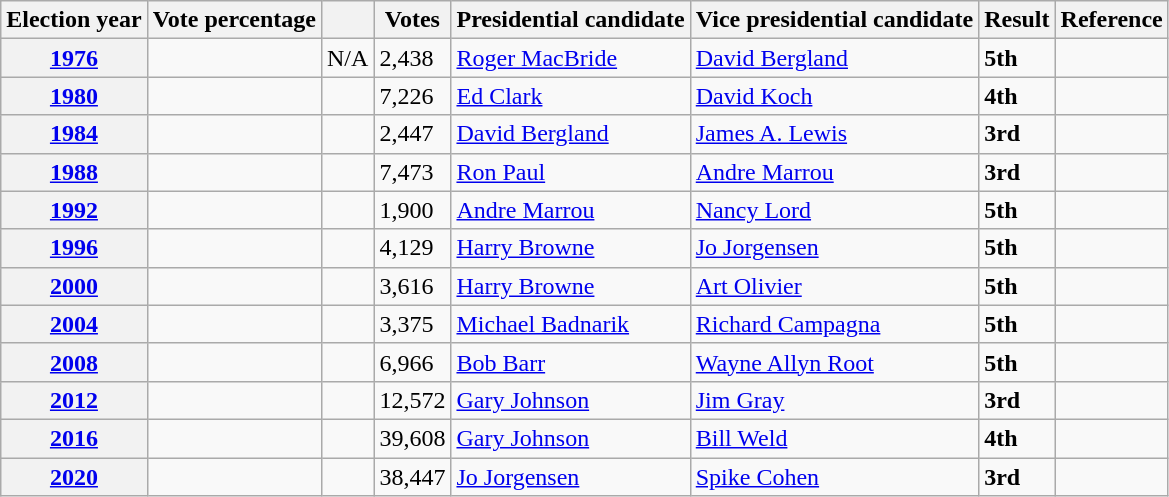<table class=wikitable>
<tr>
<th>Election year</th>
<th>Vote percentage</th>
<th></th>
<th>Votes</th>
<th>Presidential candidate</th>
<th>Vice presidential candidate</th>
<th>Result</th>
<th>Reference</th>
</tr>
<tr>
<th><a href='#'>1976</a></th>
<td></td>
<td>N/A</td>
<td>2,438</td>
<td><a href='#'>Roger MacBride</a></td>
<td><a href='#'>David Bergland</a></td>
<td><strong>5th</strong></td>
<td></td>
</tr>
<tr>
<th><a href='#'>1980</a></th>
<td></td>
<td></td>
<td>7,226</td>
<td><a href='#'>Ed Clark</a></td>
<td><a href='#'>David Koch</a></td>
<td><strong>4th</strong></td>
<td></td>
</tr>
<tr>
<th><a href='#'>1984</a></th>
<td></td>
<td></td>
<td>2,447</td>
<td><a href='#'>David Bergland</a></td>
<td><a href='#'>James A. Lewis</a></td>
<td><strong>3rd</strong></td>
<td></td>
</tr>
<tr>
<th><a href='#'>1988</a></th>
<td></td>
<td></td>
<td>7,473</td>
<td><a href='#'>Ron Paul</a></td>
<td><a href='#'>Andre Marrou</a></td>
<td><strong>3rd</strong></td>
<td></td>
</tr>
<tr>
<th><a href='#'>1992</a></th>
<td></td>
<td></td>
<td>1,900</td>
<td><a href='#'>Andre Marrou</a></td>
<td><a href='#'>Nancy Lord</a></td>
<td><strong>5th</strong></td>
<td></td>
</tr>
<tr>
<th><a href='#'>1996</a></th>
<td></td>
<td></td>
<td>4,129</td>
<td><a href='#'>Harry Browne</a></td>
<td><a href='#'>Jo Jorgensen</a></td>
<td><strong>5th</strong></td>
<td></td>
</tr>
<tr>
<th><a href='#'>2000</a></th>
<td></td>
<td></td>
<td>3,616</td>
<td><a href='#'>Harry Browne</a></td>
<td><a href='#'>Art Olivier</a></td>
<td><strong>5th</strong></td>
<td></td>
</tr>
<tr>
<th><a href='#'>2004</a></th>
<td></td>
<td></td>
<td>3,375</td>
<td><a href='#'>Michael Badnarik</a></td>
<td><a href='#'>Richard Campagna</a></td>
<td><strong>5th</strong></td>
<td></td>
</tr>
<tr>
<th><a href='#'>2008</a></th>
<td></td>
<td></td>
<td>6,966</td>
<td><a href='#'>Bob Barr</a></td>
<td><a href='#'>Wayne Allyn Root</a></td>
<td><strong>5th</strong></td>
<td></td>
</tr>
<tr>
<th><a href='#'>2012</a></th>
<td></td>
<td></td>
<td>12,572</td>
<td><a href='#'>Gary Johnson</a></td>
<td><a href='#'>Jim Gray</a></td>
<td><strong>3rd</strong></td>
<td></td>
</tr>
<tr>
<th><a href='#'>2016</a></th>
<td></td>
<td></td>
<td>39,608</td>
<td><a href='#'>Gary Johnson</a></td>
<td><a href='#'>Bill Weld</a></td>
<td><strong>4th</strong></td>
<td></td>
</tr>
<tr>
<th><a href='#'>2020</a></th>
<td></td>
<td></td>
<td>38,447</td>
<td><a href='#'>Jo Jorgensen</a></td>
<td><a href='#'>Spike Cohen</a></td>
<td><strong>3rd</strong></td>
<td></td>
</tr>
</table>
